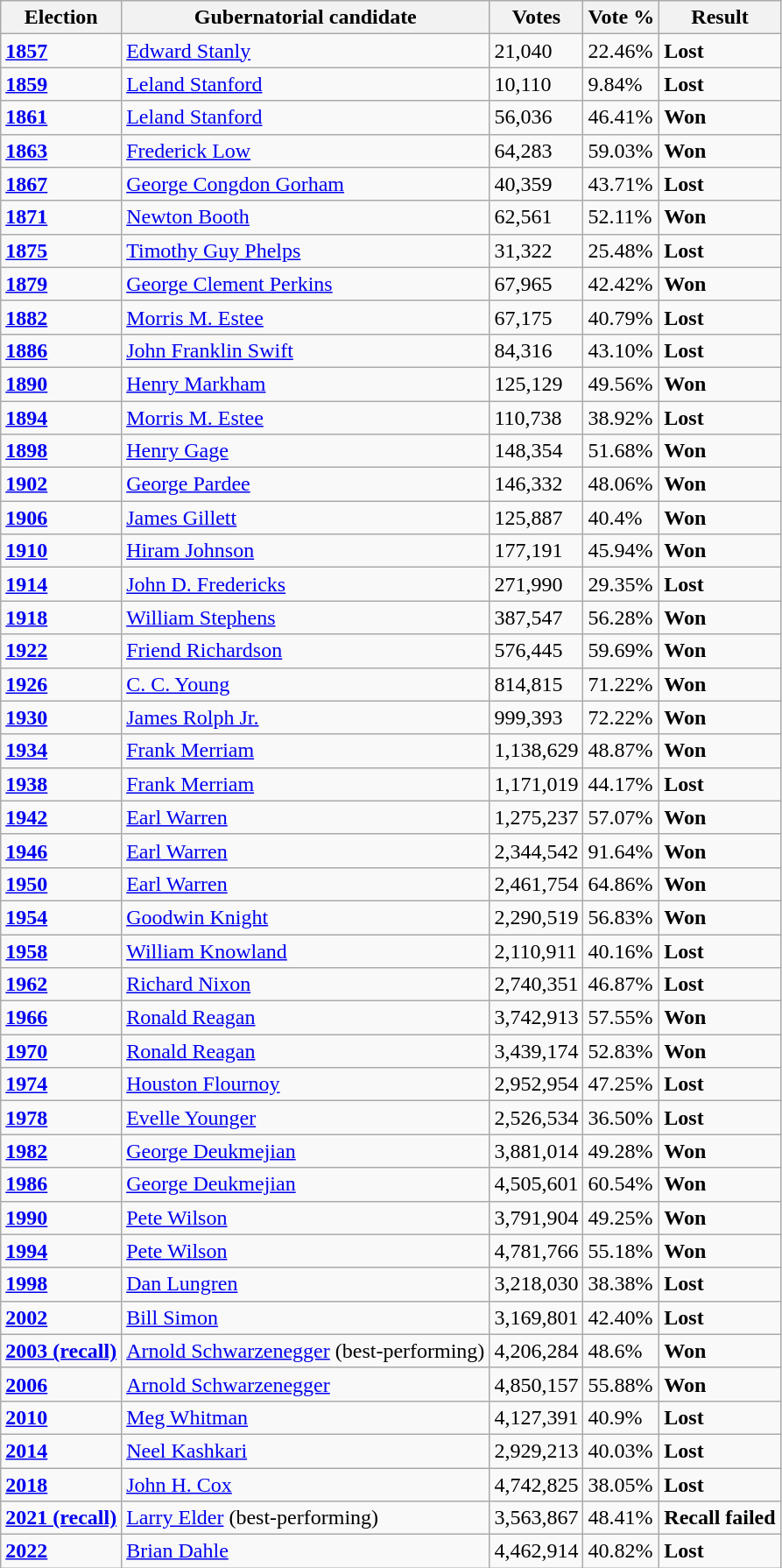<table class="wikitable">
<tr>
<th>Election</th>
<th>Gubernatorial candidate</th>
<th>Votes</th>
<th>Vote %</th>
<th>Result</th>
</tr>
<tr>
<td><strong><a href='#'>1857</a></strong></td>
<td><a href='#'>Edward Stanly</a></td>
<td>21,040</td>
<td>22.46%</td>
<td><strong>Lost</strong> </td>
</tr>
<tr>
<td><strong><a href='#'>1859</a></strong></td>
<td><a href='#'>Leland Stanford</a></td>
<td>10,110</td>
<td>9.84%</td>
<td><strong>Lost</strong> </td>
</tr>
<tr>
<td><strong><a href='#'>1861</a></strong></td>
<td><a href='#'>Leland Stanford</a></td>
<td>56,036</td>
<td>46.41%</td>
<td><strong>Won</strong> </td>
</tr>
<tr>
<td><strong><a href='#'>1863</a></strong></td>
<td><a href='#'>Frederick Low</a></td>
<td>64,283</td>
<td>59.03%</td>
<td><strong>Won</strong> </td>
</tr>
<tr>
<td><strong><a href='#'>1867</a></strong></td>
<td><a href='#'>George Congdon Gorham</a></td>
<td>40,359</td>
<td>43.71%</td>
<td><strong>Lost</strong> </td>
</tr>
<tr>
<td><strong><a href='#'>1871</a></strong></td>
<td><a href='#'>Newton Booth</a></td>
<td>62,561</td>
<td>52.11%</td>
<td><strong>Won</strong> </td>
</tr>
<tr>
<td><strong><a href='#'>1875</a></strong></td>
<td><a href='#'>Timothy Guy Phelps</a></td>
<td>31,322</td>
<td>25.48%</td>
<td><strong>Lost</strong> </td>
</tr>
<tr>
<td><strong><a href='#'>1879</a></strong></td>
<td><a href='#'>George Clement Perkins</a></td>
<td>67,965</td>
<td>42.42%</td>
<td><strong>Won</strong> </td>
</tr>
<tr>
<td><strong><a href='#'>1882</a></strong></td>
<td><a href='#'>Morris M. Estee</a></td>
<td>67,175</td>
<td>40.79%</td>
<td><strong>Lost</strong> </td>
</tr>
<tr>
<td><strong><a href='#'>1886</a></strong></td>
<td><a href='#'>John Franklin Swift</a></td>
<td>84,316</td>
<td>43.10%</td>
<td><strong>Lost</strong> </td>
</tr>
<tr>
<td><strong><a href='#'>1890</a></strong></td>
<td><a href='#'>Henry Markham</a></td>
<td>125,129</td>
<td>49.56%</td>
<td><strong>Won</strong> </td>
</tr>
<tr>
<td><strong><a href='#'>1894</a></strong></td>
<td><a href='#'>Morris M. Estee</a></td>
<td>110,738</td>
<td>38.92%</td>
<td><strong>Lost</strong> </td>
</tr>
<tr>
<td><strong><a href='#'>1898</a></strong></td>
<td><a href='#'>Henry Gage</a></td>
<td>148,354</td>
<td>51.68%</td>
<td><strong>Won</strong> </td>
</tr>
<tr>
<td><strong><a href='#'>1902</a></strong></td>
<td><a href='#'>George Pardee</a></td>
<td>146,332</td>
<td>48.06%</td>
<td><strong>Won</strong> </td>
</tr>
<tr>
<td><strong><a href='#'>1906</a></strong></td>
<td><a href='#'>James Gillett</a></td>
<td>125,887</td>
<td>40.4%</td>
<td><strong>Won</strong> </td>
</tr>
<tr>
<td><strong><a href='#'>1910</a></strong></td>
<td><a href='#'>Hiram Johnson</a></td>
<td>177,191</td>
<td>45.94%</td>
<td><strong>Won</strong> </td>
</tr>
<tr>
<td><strong><a href='#'>1914</a></strong></td>
<td><a href='#'>John D. Fredericks</a></td>
<td>271,990</td>
<td>29.35%</td>
<td><strong>Lost</strong> </td>
</tr>
<tr>
<td><strong><a href='#'>1918</a></strong></td>
<td><a href='#'>William Stephens</a></td>
<td>387,547</td>
<td>56.28%</td>
<td><strong>Won</strong> </td>
</tr>
<tr>
<td><strong><a href='#'>1922</a></strong></td>
<td><a href='#'>Friend Richardson</a></td>
<td>576,445</td>
<td>59.69%</td>
<td><strong>Won</strong> </td>
</tr>
<tr>
<td><strong><a href='#'>1926</a></strong></td>
<td><a href='#'>C. C. Young</a></td>
<td>814,815</td>
<td>71.22%</td>
<td><strong>Won</strong> </td>
</tr>
<tr>
<td><strong><a href='#'>1930</a></strong></td>
<td><a href='#'>James Rolph Jr.</a></td>
<td>999,393</td>
<td>72.22%</td>
<td><strong>Won</strong> </td>
</tr>
<tr>
<td><strong><a href='#'>1934</a></strong></td>
<td><a href='#'>Frank Merriam</a></td>
<td>1,138,629</td>
<td>48.87%</td>
<td><strong>Won</strong> </td>
</tr>
<tr>
<td><strong><a href='#'>1938</a></strong></td>
<td><a href='#'>Frank Merriam</a></td>
<td>1,171,019</td>
<td>44.17%</td>
<td><strong>Lost</strong> </td>
</tr>
<tr>
<td><strong><a href='#'>1942</a></strong></td>
<td><a href='#'>Earl Warren</a></td>
<td>1,275,237</td>
<td>57.07%</td>
<td><strong>Won</strong> </td>
</tr>
<tr>
<td><strong><a href='#'>1946</a></strong></td>
<td><a href='#'>Earl Warren</a></td>
<td>2,344,542</td>
<td>91.64%</td>
<td><strong>Won</strong> </td>
</tr>
<tr>
<td><strong><a href='#'>1950</a></strong></td>
<td><a href='#'>Earl Warren</a></td>
<td>2,461,754</td>
<td>64.86%</td>
<td><strong>Won</strong> </td>
</tr>
<tr>
<td><strong><a href='#'>1954</a></strong></td>
<td><a href='#'>Goodwin Knight</a></td>
<td>2,290,519</td>
<td>56.83%</td>
<td><strong>Won</strong> </td>
</tr>
<tr>
<td><strong><a href='#'>1958</a></strong></td>
<td><a href='#'>William Knowland</a></td>
<td>2,110,911</td>
<td>40.16%</td>
<td><strong>Lost</strong> </td>
</tr>
<tr>
<td><strong><a href='#'>1962</a></strong></td>
<td><a href='#'>Richard Nixon</a></td>
<td>2,740,351</td>
<td>46.87%</td>
<td><strong>Lost</strong> </td>
</tr>
<tr>
<td><strong><a href='#'>1966</a></strong></td>
<td><a href='#'>Ronald Reagan</a></td>
<td>3,742,913</td>
<td>57.55%</td>
<td><strong>Won</strong> </td>
</tr>
<tr>
<td><strong><a href='#'>1970</a></strong></td>
<td><a href='#'>Ronald Reagan</a></td>
<td>3,439,174</td>
<td>52.83%</td>
<td><strong>Won</strong> </td>
</tr>
<tr>
<td><strong><a href='#'>1974</a></strong></td>
<td><a href='#'>Houston Flournoy</a></td>
<td>2,952,954</td>
<td>47.25%</td>
<td><strong>Lost</strong> </td>
</tr>
<tr>
<td><strong><a href='#'>1978</a></strong></td>
<td><a href='#'>Evelle Younger</a></td>
<td>2,526,534</td>
<td>36.50%</td>
<td><strong>Lost</strong> </td>
</tr>
<tr>
<td><strong><a href='#'>1982</a></strong></td>
<td><a href='#'>George Deukmejian</a></td>
<td>3,881,014</td>
<td>49.28%</td>
<td><strong>Won</strong> </td>
</tr>
<tr>
<td><strong><a href='#'>1986</a></strong></td>
<td><a href='#'>George Deukmejian</a></td>
<td>4,505,601</td>
<td>60.54%</td>
<td><strong>Won</strong> </td>
</tr>
<tr>
<td><strong><a href='#'>1990</a></strong></td>
<td><a href='#'>Pete Wilson</a></td>
<td>3,791,904</td>
<td>49.25%</td>
<td><strong>Won</strong> </td>
</tr>
<tr>
<td><strong><a href='#'>1994</a></strong></td>
<td><a href='#'>Pete Wilson</a></td>
<td>4,781,766</td>
<td>55.18%</td>
<td><strong>Won</strong> </td>
</tr>
<tr>
<td><strong><a href='#'>1998</a></strong></td>
<td><a href='#'>Dan Lungren</a></td>
<td>3,218,030</td>
<td>38.38%</td>
<td><strong>Lost</strong> </td>
</tr>
<tr>
<td><strong><a href='#'>2002</a></strong></td>
<td><a href='#'>Bill Simon</a></td>
<td>3,169,801</td>
<td>42.40%</td>
<td><strong>Lost</strong> </td>
</tr>
<tr>
<td><strong><a href='#'>2003 (recall)</a></strong></td>
<td><a href='#'>Arnold Schwarzenegger</a> (best-performing)</td>
<td>4,206,284</td>
<td>48.6%</td>
<td><strong>Won</strong> </td>
</tr>
<tr>
<td><strong><a href='#'>2006</a></strong></td>
<td><a href='#'>Arnold Schwarzenegger</a></td>
<td>4,850,157</td>
<td>55.88%</td>
<td><strong>Won</strong> </td>
</tr>
<tr>
<td><strong><a href='#'>2010</a></strong></td>
<td><a href='#'>Meg Whitman</a></td>
<td>4,127,391</td>
<td>40.9%</td>
<td><strong>Lost</strong> </td>
</tr>
<tr>
<td><strong><a href='#'>2014</a></strong></td>
<td><a href='#'>Neel Kashkari</a></td>
<td>2,929,213</td>
<td>40.03%</td>
<td><strong>Lost</strong> </td>
</tr>
<tr>
<td><strong><a href='#'>2018</a></strong></td>
<td><a href='#'>John H. Cox</a></td>
<td>4,742,825</td>
<td>38.05%</td>
<td><strong>Lost</strong> </td>
</tr>
<tr>
<td><strong><a href='#'>2021 (recall)</a></strong></td>
<td><a href='#'>Larry Elder</a> (best-performing)</td>
<td>3,563,867</td>
<td>48.41%</td>
<td><strong>Recall failed</strong></td>
</tr>
<tr>
<td><strong><a href='#'>2022</a></strong></td>
<td><a href='#'>Brian Dahle</a></td>
<td>4,462,914</td>
<td>40.82%</td>
<td><strong>Lost</strong> </td>
</tr>
</table>
